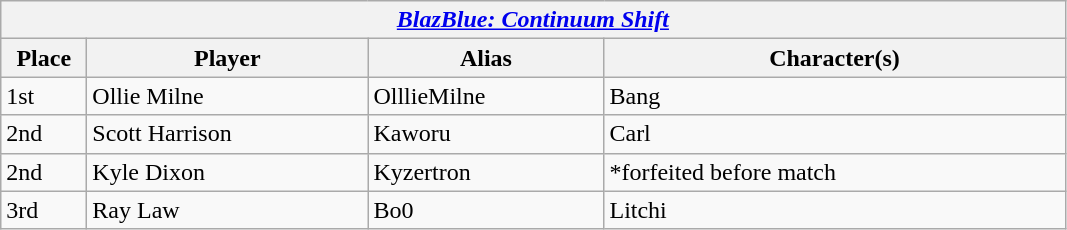<table class="wikitable">
<tr>
<th colspan="4"><strong><em><a href='#'>BlazBlue: Continuum Shift</a></em></strong></th>
</tr>
<tr>
<th style="width:50px;">Place</th>
<th style="width:180px;">Player</th>
<th style="width:150px;">Alias</th>
<th style="width:300px;">Character(s)</th>
</tr>
<tr>
<td>1st</td>
<td> Ollie Milne</td>
<td>OlllieMilne</td>
<td>Bang</td>
</tr>
<tr>
<td>2nd</td>
<td> Scott Harrison</td>
<td>Kaworu</td>
<td>Carl</td>
</tr>
<tr>
<td>2nd</td>
<td> Kyle Dixon</td>
<td>Kyzertron</td>
<td>*forfeited before match</td>
</tr>
<tr>
<td>3rd</td>
<td> Ray Law</td>
<td>Bo0</td>
<td>Litchi</td>
</tr>
</table>
